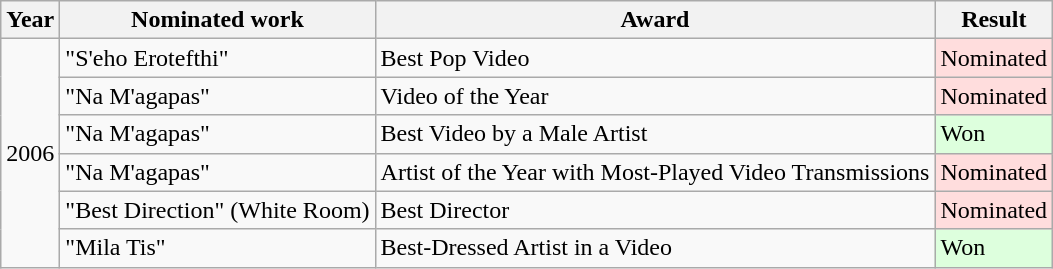<table class="wikitable">
<tr>
<th>Year</th>
<th>Nominated work</th>
<th>Award</th>
<th>Result</th>
</tr>
<tr>
<td rowspan="6">2006</td>
<td>"S'eho Erotefthi"</td>
<td>Best Pop Video</td>
<td style="background:#fdd;">Nominated</td>
</tr>
<tr>
<td>"Na M'agapas"</td>
<td>Video of the Year</td>
<td style="background:#fdd;">Nominated</td>
</tr>
<tr>
<td>"Na M'agapas"</td>
<td>Best Video by a Male Artist</td>
<td style="background:#dfd;">Won</td>
</tr>
<tr>
<td>"Na M'agapas"</td>
<td>Artist of the Year with Most-Played Video Transmissions</td>
<td style="background:#fdd;">Nominated</td>
</tr>
<tr>
<td>"Best Direction" (White Room)</td>
<td>Best Director</td>
<td style="background:#fdd;">Nominated</td>
</tr>
<tr>
<td>"Mila Tis"</td>
<td>Best-Dressed Artist in a Video</td>
<td style="background:#dfd;">Won</td>
</tr>
</table>
